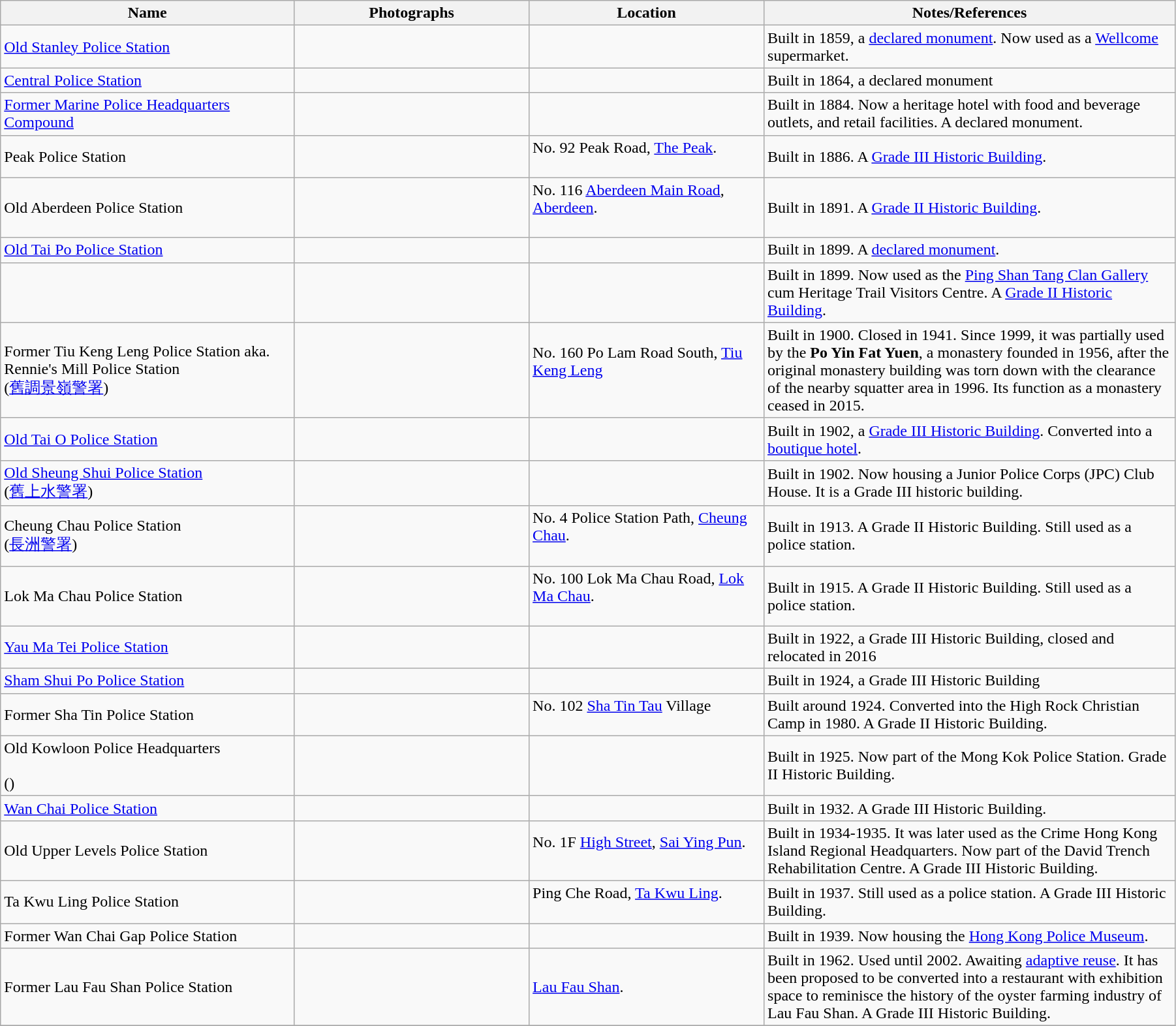<table class="wikitable sortable" style="width:95%">
<tr>
<th width="25%">Name</th>
<th width="20%">Photographs</th>
<th width="20%">Location</th>
<th width="35%">Notes/References</th>
</tr>
<tr>
<td><a href='#'>Old Stanley Police Station</a></td>
<td></td>
<td></td>
<td>Built in 1859, a <a href='#'>declared monument</a>. Now used as a <a href='#'>Wellcome</a> supermarket.</td>
</tr>
<tr>
<td><a href='#'>Central Police Station</a></td>
<td></td>
<td></td>
<td>Built in 1864, a declared monument</td>
</tr>
<tr>
<td><a href='#'>Former Marine Police Headquarters Compound</a></td>
<td></td>
<td></td>
<td>Built in 1884. Now a heritage hotel with food and beverage outlets, and retail facilities. A declared monument.</td>
</tr>
<tr>
<td>Peak Police Station</td>
<td></td>
<td>No. 92 Peak Road, <a href='#'>The Peak</a>.<br><br></td>
<td>Built in 1886. A <a href='#'>Grade III Historic Building</a>.</td>
</tr>
<tr>
<td>Old Aberdeen Police Station</td>
<td></td>
<td>No. 116 <a href='#'>Aberdeen Main Road</a>, <a href='#'>Aberdeen</a>.<br><br></td>
<td>Built in 1891. A <a href='#'>Grade II Historic Building</a>.</td>
</tr>
<tr>
<td><a href='#'>Old Tai Po Police Station</a></td>
<td></td>
<td></td>
<td>Built in 1899. A <a href='#'>declared monument</a>.</td>
</tr>
<tr>
<td></td>
<td></td>
<td></td>
<td> Built in 1899. Now used as the <a href='#'>Ping Shan Tang Clan Gallery</a> cum Heritage Trail Visitors Centre. A <a href='#'>Grade II Historic Building</a>.</td>
</tr>
<tr>
<td>Former Tiu Keng Leng Police Station aka. Rennie's Mill Police Station<br>(<a href='#'>舊調景嶺警署</a>)</td>
<td></td>
<td>No. 160 Po Lam Road South, <a href='#'>Tiu Keng Leng</a><br><br></td>
<td>Built in 1900. Closed in 1941. Since 1999, it was partially used by the <strong>Po Yin Fat Yuen</strong>, a monastery founded in 1956, after the original monastery building was torn down with the clearance of the nearby squatter area in 1996. Its function as a monastery ceased in 2015.</td>
</tr>
<tr>
<td><a href='#'>Old Tai O Police Station</a></td>
<td></td>
<td></td>
<td>Built in 1902, a <a href='#'>Grade III Historic Building</a>. Converted into a <a href='#'>boutique hotel</a>.</td>
</tr>
<tr>
<td><a href='#'>Old Sheung Shui Police Station</a><br>(<a href='#'>舊上水警署</a>)</td>
<td></td>
<td></td>
<td>Built in 1902. Now housing a Junior Police Corps (JPC) Club House. It is a Grade III historic building.</td>
</tr>
<tr>
<td>Cheung Chau Police Station<br>(<a href='#'>長洲警署</a>)</td>
<td></td>
<td>No. 4 Police Station Path, <a href='#'>Cheung Chau</a>.<br><br></td>
<td>Built in 1913. A Grade II Historic Building. Still used as a police station.</td>
</tr>
<tr>
<td>Lok Ma Chau Police Station</td>
<td></td>
<td>No. 100 Lok Ma Chau Road, <a href='#'>Lok Ma Chau</a>.<br><br></td>
<td>Built in 1915. A Grade II Historic Building. Still used as a police station.</td>
</tr>
<tr>
<td><a href='#'>Yau Ma Tei Police Station</a></td>
<td></td>
<td></td>
<td>Built in 1922, a Grade III Historic Building, closed and relocated in 2016</td>
</tr>
<tr>
<td><a href='#'>Sham Shui Po Police Station</a></td>
<td></td>
<td></td>
<td>Built in 1924, a Grade III Historic Building</td>
</tr>
<tr>
<td>Former Sha Tin Police Station</td>
<td></td>
<td>No. 102 <a href='#'>Sha Tin Tau</a> Village<br><br></td>
<td>Built around 1924. Converted into the High Rock Christian Camp in 1980. A Grade II Historic Building.</td>
</tr>
<tr>
<td>Old Kowloon Police Headquarters<br><br>()</td>
<td></td>
<td></td>
<td>Built in 1925. Now part of the Mong Kok Police Station. Grade II Historic Building.</td>
</tr>
<tr>
<td><a href='#'>Wan Chai Police Station</a></td>
<td></td>
<td></td>
<td>Built in 1932. A Grade III Historic Building.</td>
</tr>
<tr>
<td>Old Upper Levels Police Station</td>
<td></td>
<td>No. 1F <a href='#'>High Street</a>, <a href='#'>Sai Ying Pun</a>.<br><br></td>
<td> Built in 1934-1935. It was later used as the Crime Hong Kong Island Regional Headquarters. Now part of the David Trench Rehabilitation Centre. A Grade III Historic Building.</td>
</tr>
<tr>
<td>Ta Kwu Ling Police Station</td>
<td></td>
<td>Ping Che Road, <a href='#'>Ta Kwu Ling</a>.<br><br></td>
<td>Built in 1937. Still used as a police station. A Grade III Historic Building.</td>
</tr>
<tr>
<td>Former Wan Chai Gap Police Station</td>
<td></td>
<td></td>
<td>Built in 1939. Now housing the <a href='#'>Hong Kong Police Museum</a>.</td>
</tr>
<tr>
<td>Former Lau Fau Shan Police Station</td>
<td></td>
<td><a href='#'>Lau Fau Shan</a>.</td>
<td>Built in 1962. Used until 2002. Awaiting <a href='#'>adaptive reuse</a>. It has been proposed to be converted into a restaurant with exhibition space to reminisce the history of the oyster farming industry of Lau Fau Shan. A Grade III Historic Building.</td>
</tr>
<tr>
</tr>
</table>
